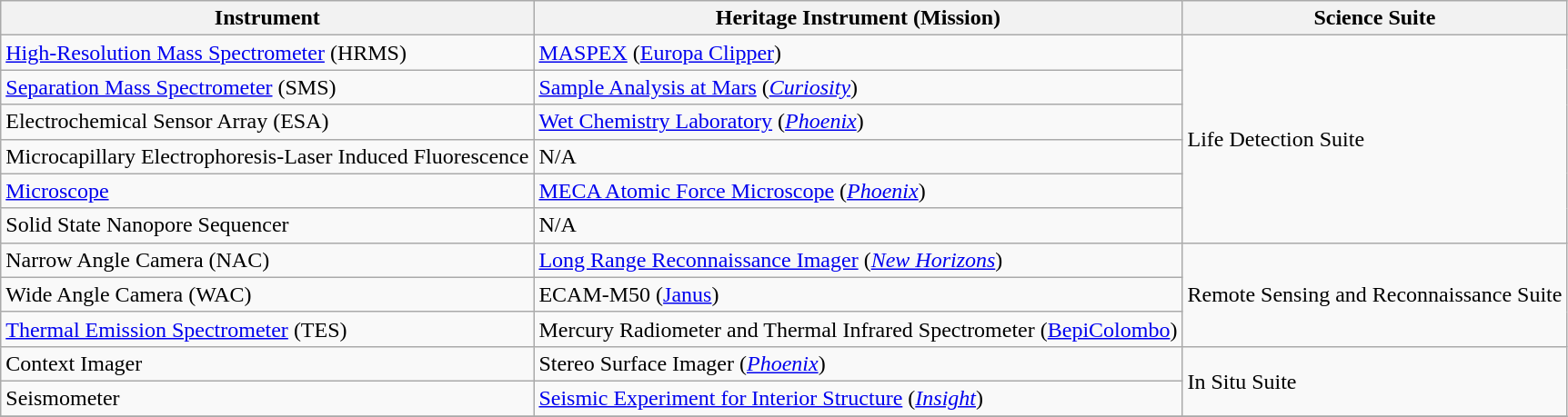<table class="wikitable">
<tr>
<th>Instrument</th>
<th>Heritage Instrument (Mission)</th>
<th>Science Suite</th>
</tr>
<tr>
<td><a href='#'>High-Resolution Mass Spectrometer</a> (HRMS)</td>
<td><a href='#'>MASPEX</a> (<a href='#'>Europa Clipper</a>)</td>
<td rowspan="6">Life Detection Suite</td>
</tr>
<tr>
<td><a href='#'>Separation Mass Spectrometer</a> (SMS)</td>
<td><a href='#'>Sample Analysis at Mars</a> (<a href='#'><em>Curiosity</em></a>)</td>
</tr>
<tr>
<td>Electrochemical Sensor Array (ESA)</td>
<td><a href='#'>Wet Chemistry Laboratory</a> (<a href='#'><em>Phoenix</em></a>)</td>
</tr>
<tr>
<td>Microcapillary Electrophoresis-Laser Induced Fluorescence</td>
<td>N/A</td>
</tr>
<tr>
<td><a href='#'>Microscope</a></td>
<td><a href='#'>MECA Atomic Force Microscope</a> (<a href='#'><em>Phoenix</em></a>)</td>
</tr>
<tr>
<td>Solid State Nanopore Sequencer</td>
<td>N/A</td>
</tr>
<tr>
<td>Narrow Angle Camera (NAC)</td>
<td><a href='#'>Long Range Reconnaissance Imager</a> (<em><a href='#'>New Horizons</a></em>)</td>
<td rowspan="3">Remote Sensing and Reconnaissance Suite</td>
</tr>
<tr>
<td>Wide Angle Camera (WAC)</td>
<td>ECAM-M50 (<a href='#'>Janus</a>)</td>
</tr>
<tr>
<td><a href='#'>Thermal Emission Spectrometer</a> (TES)</td>
<td>Mercury Radiometer and Thermal Infrared Spectrometer (<a href='#'>BepiColombo</a>)</td>
</tr>
<tr>
<td>Context Imager</td>
<td>Stereo Surface Imager (<a href='#'><em>Phoenix</em></a>)</td>
<td rowspan="2">In Situ Suite</td>
</tr>
<tr>
<td>Seismometer</td>
<td><a href='#'>Seismic Experiment for Interior Structure</a> (<a href='#'><em>Insight</em></a>)</td>
</tr>
<tr>
</tr>
</table>
